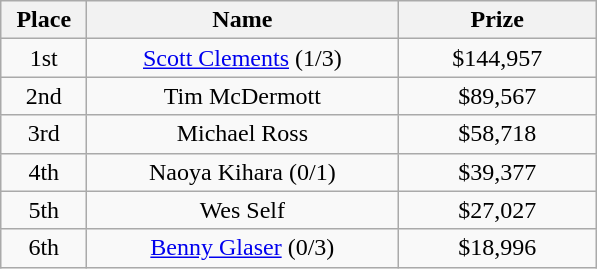<table class="wikitable">
<tr>
<th width="50">Place</th>
<th width="200">Name</th>
<th width="125">Prize</th>
</tr>
<tr>
<td align = "center">1st</td>
<td align = "center"><a href='#'>Scott Clements</a> (1/3)</td>
<td align = "center">$144,957</td>
</tr>
<tr>
<td align = "center">2nd</td>
<td align = "center">Tim McDermott</td>
<td align = "center">$89,567</td>
</tr>
<tr>
<td align = "center">3rd</td>
<td align = "center">Michael Ross</td>
<td align = "center">$58,718</td>
</tr>
<tr>
<td align = "center">4th</td>
<td align = "center">Naoya Kihara (0/1)</td>
<td align = "center">$39,377</td>
</tr>
<tr>
<td align = "center">5th</td>
<td align = "center">Wes Self</td>
<td align = "center">$27,027</td>
</tr>
<tr>
<td align = "center">6th</td>
<td align = "center"><a href='#'>Benny Glaser</a> (0/3)</td>
<td align = "center">$18,996</td>
</tr>
</table>
